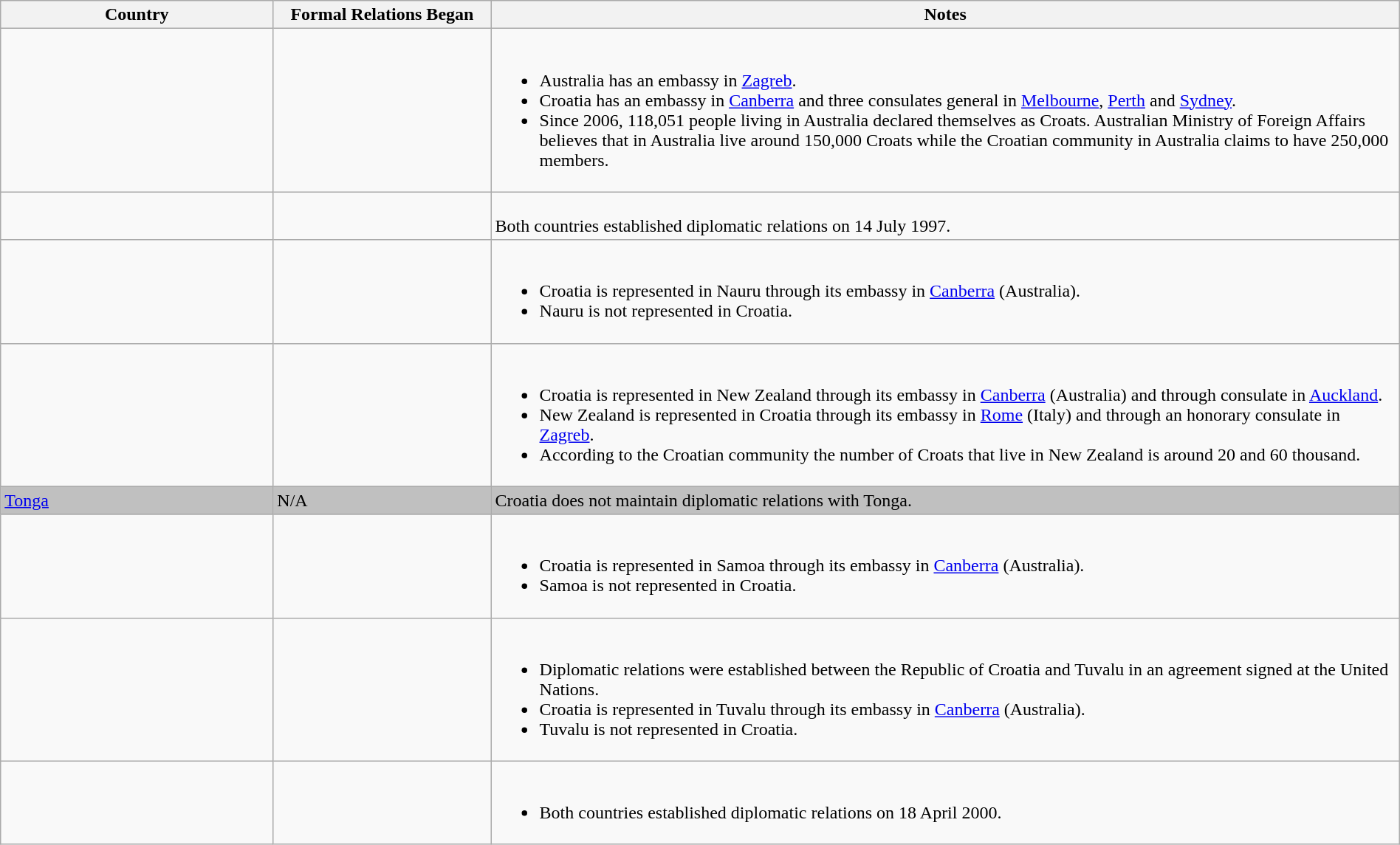<table class="wikitable sortable" style="width:100%; margin:auto;">
<tr>
<th style="width:15%;">Country</th>
<th style="width:12%;">Formal Relations Began</th>
<th style="width:50%;">Notes</th>
</tr>
<tr valign="top">
<td></td>
<td></td>
<td><br><ul><li>Australia has an embassy in <a href='#'>Zagreb</a>.</li><li>Croatia has an embassy in <a href='#'>Canberra</a> and three consulates general in <a href='#'>Melbourne</a>, <a href='#'>Perth</a> and <a href='#'>Sydney</a>.</li><li>Since 2006, 118,051 people living in Australia declared themselves as Croats. Australian Ministry of Foreign Affairs believes that in Australia live around 150,000 Croats while the Croatian community in Australia claims to have 250,000 members.</li></ul></td>
</tr>
<tr valign="top">
<td></td>
<td></td>
<td><br>Both countries established diplomatic relations on 14 July 1997.</td>
</tr>
<tr valign="top">
<td></td>
<td></td>
<td><br><ul><li>Croatia is represented in Nauru through its embassy in <a href='#'>Canberra</a> (Australia).</li><li>Nauru is not represented in Croatia.</li></ul></td>
</tr>
<tr valign="top">
<td></td>
<td></td>
<td><br><ul><li>Croatia is represented in New Zealand through its embassy in <a href='#'>Canberra</a> (Australia) and through consulate in <a href='#'>Auckland</a>.</li><li>New Zealand is represented in Croatia through its embassy in <a href='#'>Rome</a> (Italy) and through an honorary consulate in <a href='#'>Zagreb</a>.</li><li>According to the Croatian community the number of Croats that live in New Zealand is around 20 and 60 thousand.</li></ul></td>
</tr>
<tr valign="top">
<td < style="background: silver;"> <a href='#'>Tonga</a></td>
<td < style="background: silver;">N/A</td>
<td < style="background: silver;">Croatia does not maintain diplomatic relations with Tonga.</td>
</tr>
<tr valign="top">
<td></td>
<td></td>
<td><br><ul><li>Croatia is represented in Samoa through its embassy in <a href='#'>Canberra</a> (Australia).</li><li>Samoa is not represented in Croatia.</li></ul></td>
</tr>
<tr valign="top">
<td></td>
<td></td>
<td><br><ul><li>Diplomatic relations were established between the Republic of Croatia and Tuvalu in an agreement signed at the United Nations.</li><li>Croatia is represented in Tuvalu through its embassy in <a href='#'>Canberra</a> (Australia).</li><li>Tuvalu is not represented in Croatia.</li></ul></td>
</tr>
<tr valign="top">
<td></td>
<td></td>
<td><br><ul><li>Both countries established diplomatic relations on 18 April 2000.</li></ul></td>
</tr>
</table>
